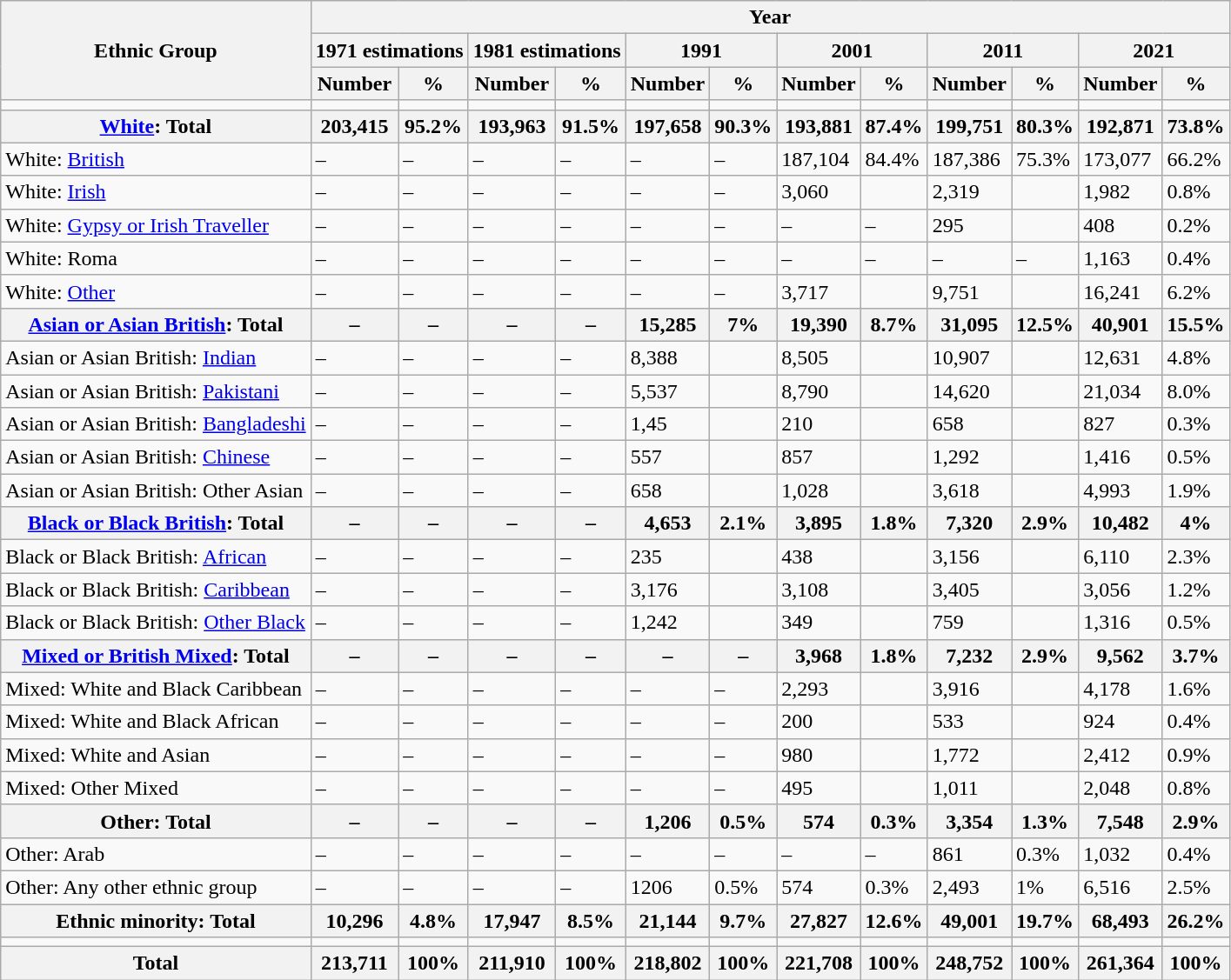<table class="wikitable sortable mw-collapsible mw-collapsed">
<tr>
<th rowspan="3">Ethnic Group</th>
<th colspan="12">Year</th>
</tr>
<tr>
<th colspan="2">1971 estimations</th>
<th colspan="2">1981 estimations</th>
<th colspan="2">1991</th>
<th colspan="2">2001</th>
<th colspan="2">2011</th>
<th colspan="2">2021</th>
</tr>
<tr>
<th>Number</th>
<th>%</th>
<th>Number</th>
<th>%</th>
<th>Number</th>
<th>%</th>
<th>Number</th>
<th>%</th>
<th>Number</th>
<th>%</th>
<th>Number</th>
<th>%</th>
</tr>
<tr>
<td></td>
<td></td>
<td></td>
<td></td>
<td></td>
<td></td>
<td></td>
<td></td>
<td></td>
<td></td>
<td></td>
<td></td>
<td></td>
</tr>
<tr>
<th><a href='#'>White</a>: Total</th>
<th>203,415</th>
<th>95.2%</th>
<th>193,963</th>
<th>91.5%</th>
<th>197,658</th>
<th>90.3%</th>
<th>193,881</th>
<th>87.4%</th>
<th>199,751</th>
<th>80.3%</th>
<th>192,871</th>
<th>73.8%</th>
</tr>
<tr>
<td>White: <a href='#'>British</a></td>
<td>–</td>
<td>–</td>
<td>–</td>
<td>–</td>
<td>–</td>
<td>–</td>
<td>187,104</td>
<td>84.4%</td>
<td>187,386</td>
<td>75.3%</td>
<td>173,077</td>
<td>66.2%</td>
</tr>
<tr>
<td>White: <a href='#'>Irish</a></td>
<td>–</td>
<td>–</td>
<td>–</td>
<td>–</td>
<td>–</td>
<td>–</td>
<td>3,060</td>
<td></td>
<td>2,319</td>
<td></td>
<td>1,982</td>
<td>0.8%</td>
</tr>
<tr>
<td>White: <a href='#'>Gypsy or Irish Traveller</a></td>
<td>–</td>
<td>–</td>
<td>–</td>
<td>–</td>
<td>–</td>
<td>–</td>
<td>–</td>
<td>–</td>
<td>295</td>
<td></td>
<td>408</td>
<td>0.2%</td>
</tr>
<tr>
<td>White: Roma</td>
<td>–</td>
<td>–</td>
<td>–</td>
<td>–</td>
<td>–</td>
<td>–</td>
<td>–</td>
<td>–</td>
<td>–</td>
<td>–</td>
<td>1,163</td>
<td>0.4%</td>
</tr>
<tr>
<td>White: <a href='#'>Other</a></td>
<td>–</td>
<td>–</td>
<td>–</td>
<td>–</td>
<td>–</td>
<td>–</td>
<td>3,717</td>
<td></td>
<td>9,751</td>
<td></td>
<td>16,241</td>
<td>6.2%</td>
</tr>
<tr>
<th><a href='#'>Asian or Asian British</a>: Total</th>
<th>–</th>
<th>–</th>
<th>–</th>
<th>–</th>
<th>15,285</th>
<th>7%</th>
<th>19,390</th>
<th>8.7%</th>
<th>31,095</th>
<th>12.5%</th>
<th>40,901</th>
<th>15.5%</th>
</tr>
<tr>
<td>Asian or Asian British: <a href='#'>Indian</a></td>
<td>–</td>
<td>–</td>
<td>–</td>
<td>–</td>
<td>8,388</td>
<td></td>
<td>8,505</td>
<td></td>
<td>10,907</td>
<td></td>
<td>12,631</td>
<td>4.8%</td>
</tr>
<tr>
<td>Asian or Asian British: <a href='#'>Pakistani</a></td>
<td>–</td>
<td>–</td>
<td>–</td>
<td>–</td>
<td>5,537</td>
<td></td>
<td>8,790</td>
<td></td>
<td>14,620</td>
<td></td>
<td>21,034</td>
<td>8.0%</td>
</tr>
<tr>
<td>Asian or Asian British: <a href='#'>Bangladeshi</a></td>
<td>–</td>
<td>–</td>
<td>–</td>
<td>–</td>
<td>1,45</td>
<td></td>
<td>210</td>
<td></td>
<td>658</td>
<td></td>
<td>827</td>
<td>0.3%</td>
</tr>
<tr>
<td>Asian or Asian British: <a href='#'>Chinese</a></td>
<td>–</td>
<td>–</td>
<td>–</td>
<td>–</td>
<td>557</td>
<td></td>
<td>857</td>
<td></td>
<td>1,292</td>
<td></td>
<td>1,416</td>
<td>0.5%</td>
</tr>
<tr>
<td>Asian or Asian British: Other Asian</td>
<td>–</td>
<td>–</td>
<td>–</td>
<td>–</td>
<td>658</td>
<td></td>
<td>1,028</td>
<td></td>
<td>3,618</td>
<td></td>
<td>4,993</td>
<td>1.9%</td>
</tr>
<tr>
<th><a href='#'>Black or Black British</a>: Total</th>
<th>–</th>
<th>–</th>
<th>–</th>
<th>–</th>
<th>4,653</th>
<th>2.1%</th>
<th>3,895</th>
<th>1.8%</th>
<th>7,320</th>
<th>2.9%</th>
<th>10,482</th>
<th>4%</th>
</tr>
<tr>
<td>Black or Black British: <a href='#'>African</a></td>
<td>–</td>
<td>–</td>
<td>–</td>
<td>–</td>
<td>235</td>
<td></td>
<td>438</td>
<td></td>
<td>3,156</td>
<td></td>
<td>6,110</td>
<td>2.3%</td>
</tr>
<tr>
<td>Black or Black British: <a href='#'>Caribbean</a></td>
<td>–</td>
<td>–</td>
<td>–</td>
<td>–</td>
<td>3,176</td>
<td></td>
<td>3,108</td>
<td></td>
<td>3,405</td>
<td></td>
<td>3,056</td>
<td>1.2%</td>
</tr>
<tr>
<td>Black or Black British: <a href='#'>Other Black</a></td>
<td>–</td>
<td>–</td>
<td>–</td>
<td>–</td>
<td>1,242</td>
<td></td>
<td>349</td>
<td></td>
<td>759</td>
<td></td>
<td>1,316</td>
<td>0.5%</td>
</tr>
<tr>
<th><a href='#'>Mixed or British Mixed</a>: Total</th>
<th>–</th>
<th>–</th>
<th>–</th>
<th>–</th>
<th>–</th>
<th>–</th>
<th>3,968</th>
<th>1.8%</th>
<th>7,232</th>
<th>2.9%</th>
<th>9,562</th>
<th>3.7%</th>
</tr>
<tr>
<td>Mixed: White and Black Caribbean</td>
<td>–</td>
<td>–</td>
<td>–</td>
<td>–</td>
<td>–</td>
<td>–</td>
<td>2,293</td>
<td></td>
<td>3,916</td>
<td></td>
<td>4,178</td>
<td>1.6%</td>
</tr>
<tr>
<td>Mixed: White and Black African</td>
<td>–</td>
<td>–</td>
<td>–</td>
<td>–</td>
<td>–</td>
<td>–</td>
<td>200</td>
<td></td>
<td>533</td>
<td></td>
<td>924</td>
<td>0.4%</td>
</tr>
<tr>
<td>Mixed: White and Asian</td>
<td>–</td>
<td>–</td>
<td>–</td>
<td>–</td>
<td>–</td>
<td>–</td>
<td>980</td>
<td></td>
<td>1,772</td>
<td></td>
<td>2,412</td>
<td>0.9%</td>
</tr>
<tr>
<td>Mixed: Other Mixed</td>
<td>–</td>
<td>–</td>
<td>–</td>
<td>–</td>
<td>–</td>
<td>–</td>
<td>495</td>
<td></td>
<td>1,011</td>
<td></td>
<td>2,048</td>
<td>0.8%</td>
</tr>
<tr>
<th>Other: Total</th>
<th>–</th>
<th>–</th>
<th>–</th>
<th>–</th>
<th>1,206</th>
<th>0.5%</th>
<th>574</th>
<th>0.3%</th>
<th>3,354</th>
<th>1.3%</th>
<th>7,548</th>
<th>2.9%</th>
</tr>
<tr>
<td>Other: Arab</td>
<td>–</td>
<td>–</td>
<td>–</td>
<td>–</td>
<td>–</td>
<td>–</td>
<td>–</td>
<td>–</td>
<td>861</td>
<td>0.3%</td>
<td>1,032</td>
<td>0.4%</td>
</tr>
<tr>
<td>Other: Any other ethnic group</td>
<td>–</td>
<td>–</td>
<td>–</td>
<td>–</td>
<td>1206</td>
<td>0.5%</td>
<td>574</td>
<td>0.3%</td>
<td>2,493</td>
<td>1%</td>
<td>6,516</td>
<td>2.5%</td>
</tr>
<tr>
<th>Ethnic minority: Total</th>
<th>10,296</th>
<th>4.8%</th>
<th>17,947</th>
<th>8.5%</th>
<th>21,144</th>
<th>9.7%</th>
<th>27,827</th>
<th>12.6%</th>
<th>49,001</th>
<th>19.7%</th>
<th>68,493</th>
<th>26.2%</th>
</tr>
<tr>
<td></td>
<td></td>
<td></td>
<td></td>
<td></td>
<td></td>
<td></td>
<td></td>
<td></td>
<td></td>
<td></td>
<td></td>
<td></td>
</tr>
<tr>
<th>Total</th>
<th>213,711</th>
<th>100%</th>
<th>211,910</th>
<th>100%</th>
<th>218,802</th>
<th>100%</th>
<th>221,708</th>
<th>100%</th>
<th>248,752</th>
<th>100%</th>
<th>261,364</th>
<th>100%</th>
</tr>
</table>
